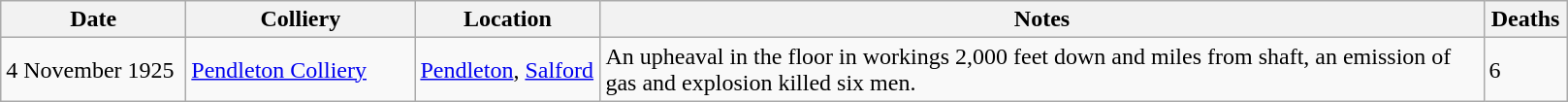<table class="wikitable">
<tr>
<th scope="col"  style="width:120px">Date</th>
<th scope="col"  style="width:150px">Colliery</th>
<th scope="col"  style="width:120px">Location</th>
<th scope="col"  style="width:600px">Notes</th>
<th scope="col"  style="width:50px">Deaths</th>
</tr>
<tr>
<td>4 November 1925</td>
<td><a href='#'>Pendleton Colliery</a></td>
<td><a href='#'>Pendleton</a>, <a href='#'>Salford</a></td>
<td>An upheaval in the floor in workings 2,000 feet down and  miles from shaft, an emission of gas and explosion killed six men.</td>
<td>6</td>
</tr>
</table>
